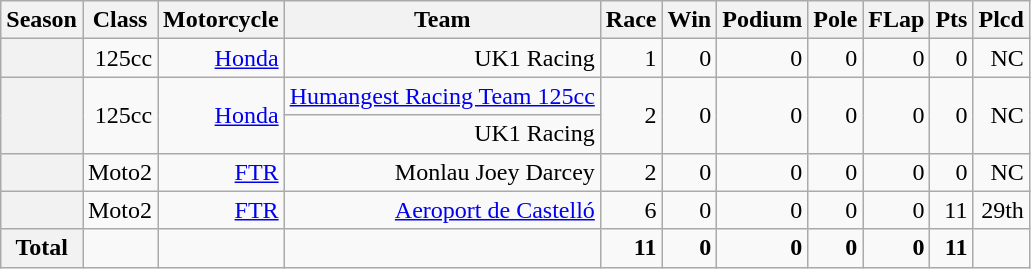<table class="wikitable" style=text-align:right>
<tr>
<th>Season</th>
<th>Class</th>
<th>Motorcycle</th>
<th>Team</th>
<th>Race</th>
<th>Win</th>
<th>Podium</th>
<th>Pole</th>
<th>FLap</th>
<th>Pts</th>
<th>Plcd</th>
</tr>
<tr>
<th></th>
<td>125cc</td>
<td><a href='#'>Honda</a></td>
<td>UK1 Racing</td>
<td>1</td>
<td>0</td>
<td>0</td>
<td>0</td>
<td>0</td>
<td>0</td>
<td>NC</td>
</tr>
<tr>
<th rowspan=2></th>
<td rowspan=2>125cc</td>
<td rowspan=2><a href='#'>Honda</a></td>
<td><a href='#'>Humangest Racing Team 125cc</a></td>
<td rowspan=2>2</td>
<td rowspan=2>0</td>
<td rowspan=2>0</td>
<td rowspan=2>0</td>
<td rowspan=2>0</td>
<td rowspan=2>0</td>
<td rowspan=2>NC</td>
</tr>
<tr>
<td>UK1 Racing</td>
</tr>
<tr>
<th></th>
<td>Moto2</td>
<td><a href='#'>FTR</a></td>
<td>Monlau Joey Darcey</td>
<td>2</td>
<td>0</td>
<td>0</td>
<td>0</td>
<td>0</td>
<td>0</td>
<td>NC</td>
</tr>
<tr>
<th></th>
<td>Moto2</td>
<td><a href='#'>FTR</a></td>
<td><a href='#'>Aeroport de Castelló</a></td>
<td>6</td>
<td>0</td>
<td>0</td>
<td>0</td>
<td>0</td>
<td>11</td>
<td>29th</td>
</tr>
<tr>
<th>Total</th>
<td></td>
<td></td>
<td></td>
<td><strong>11</strong></td>
<td><strong>0</strong></td>
<td><strong>0</strong></td>
<td><strong>0</strong></td>
<td><strong>0</strong></td>
<td><strong>11</strong></td>
<td></td>
</tr>
</table>
